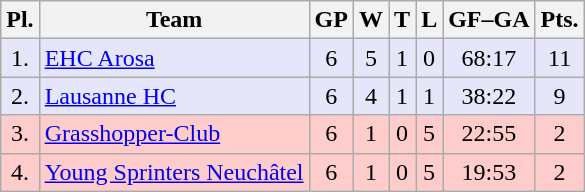<table class="wikitable">
<tr>
<th>Pl.</th>
<th>Team</th>
<th>GP</th>
<th>W</th>
<th>T</th>
<th>L</th>
<th>GF–GA</th>
<th>Pts.</th>
</tr>
<tr align="center " bgcolor="#e6e6fa">
<td>1.</td>
<td align="left"><a href='#'>EHC Arosa</a></td>
<td>6</td>
<td>5</td>
<td>1</td>
<td>0</td>
<td>68:17</td>
<td>11</td>
</tr>
<tr align="center "  bgcolor="#e6e6fa">
<td>2.</td>
<td align="left"><a href='#'>Lausanne HC</a></td>
<td>6</td>
<td>4</td>
<td>1</td>
<td>1</td>
<td>38:22</td>
<td>9</td>
</tr>
<tr align="center "  bgcolor="#ffcccc">
<td>3.</td>
<td align="left"><a href='#'>Grasshopper-Club</a></td>
<td>6</td>
<td>1</td>
<td>0</td>
<td>5</td>
<td>22:55</td>
<td>2</td>
</tr>
<tr align="center "  bgcolor="#ffcccc">
<td>4.</td>
<td align="left"><a href='#'>Young Sprinters Neuchâtel</a></td>
<td>6</td>
<td>1</td>
<td>0</td>
<td>5</td>
<td>19:53</td>
<td>2</td>
</tr>
</table>
